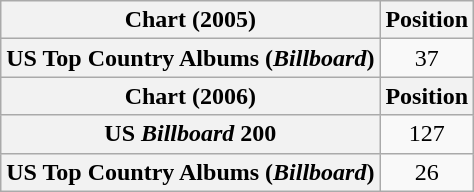<table class="wikitable plainrowheaders" style="text-align:center">
<tr>
<th scope="col">Chart (2005)</th>
<th scope="col">Position</th>
</tr>
<tr>
<th scope="row">US Top Country Albums (<em>Billboard</em>)</th>
<td>37</td>
</tr>
<tr>
<th scope="col">Chart (2006)</th>
<th scope="col">Position</th>
</tr>
<tr>
<th scope="row">US <em>Billboard</em> 200</th>
<td>127</td>
</tr>
<tr>
<th scope="row">US Top Country Albums (<em>Billboard</em>)</th>
<td>26</td>
</tr>
</table>
